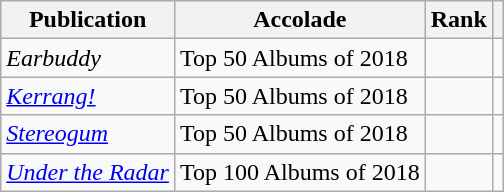<table class="sortable wikitable">
<tr>
<th>Publication</th>
<th>Accolade</th>
<th>Rank</th>
<th class="unsortable"></th>
</tr>
<tr>
<td><em>Earbuddy</em></td>
<td>Top 50 Albums of 2018</td>
<td></td>
<td></td>
</tr>
<tr>
<td><em><a href='#'>Kerrang!</a></em></td>
<td>Top 50 Albums of 2018</td>
<td></td>
<td></td>
</tr>
<tr>
<td><em><a href='#'>Stereogum</a></em></td>
<td>Top 50 Albums of 2018</td>
<td></td>
<td></td>
</tr>
<tr>
<td><em><a href='#'>Under the Radar</a></em></td>
<td>Top 100 Albums of 2018</td>
<td></td>
<td></td>
</tr>
</table>
